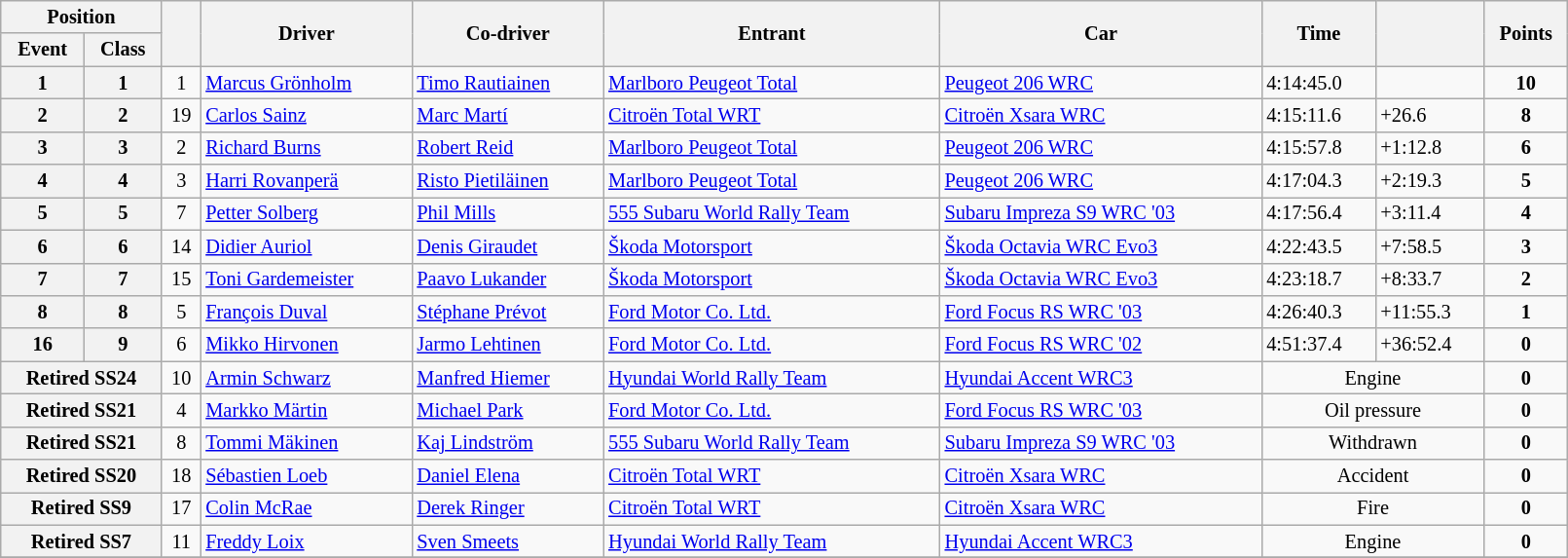<table class="wikitable" width=85% style="font-size: 85%;">
<tr>
<th colspan="2">Position</th>
<th rowspan="2"></th>
<th rowspan="2">Driver</th>
<th rowspan="2">Co-driver</th>
<th rowspan="2">Entrant</th>
<th rowspan="2">Car</th>
<th rowspan="2">Time</th>
<th rowspan="2"></th>
<th rowspan="2">Points</th>
</tr>
<tr>
<th>Event</th>
<th>Class</th>
</tr>
<tr>
<th>1</th>
<th>1</th>
<td align="center">1</td>
<td> <a href='#'>Marcus Grönholm</a></td>
<td> <a href='#'>Timo Rautiainen</a></td>
<td> <a href='#'>Marlboro Peugeot Total</a></td>
<td><a href='#'>Peugeot 206 WRC</a></td>
<td>4:14:45.0</td>
<td></td>
<td align="center"><strong>10</strong></td>
</tr>
<tr>
<th>2</th>
<th>2</th>
<td align="center">19</td>
<td> <a href='#'>Carlos Sainz</a></td>
<td> <a href='#'>Marc Martí</a></td>
<td> <a href='#'>Citroën Total WRT</a></td>
<td><a href='#'>Citroën Xsara WRC</a></td>
<td>4:15:11.6</td>
<td>+26.6</td>
<td align="center"><strong>8</strong></td>
</tr>
<tr>
<th>3</th>
<th>3</th>
<td align="center">2</td>
<td> <a href='#'>Richard Burns</a></td>
<td> <a href='#'>Robert Reid</a></td>
<td> <a href='#'>Marlboro Peugeot Total</a></td>
<td><a href='#'>Peugeot 206 WRC</a></td>
<td>4:15:57.8</td>
<td>+1:12.8</td>
<td align="center"><strong>6</strong></td>
</tr>
<tr>
<th>4</th>
<th>4</th>
<td align="center">3</td>
<td> <a href='#'>Harri Rovanperä</a></td>
<td> <a href='#'>Risto Pietiläinen</a></td>
<td> <a href='#'>Marlboro Peugeot Total</a></td>
<td><a href='#'>Peugeot 206 WRC</a></td>
<td>4:17:04.3</td>
<td>+2:19.3</td>
<td align="center"><strong>5</strong></td>
</tr>
<tr>
<th>5</th>
<th>5</th>
<td align="center">7</td>
<td> <a href='#'>Petter Solberg</a></td>
<td> <a href='#'>Phil Mills</a></td>
<td> <a href='#'>555 Subaru World Rally Team</a></td>
<td><a href='#'>Subaru Impreza S9 WRC '03</a></td>
<td>4:17:56.4</td>
<td>+3:11.4</td>
<td align="center"><strong>4</strong></td>
</tr>
<tr>
<th>6</th>
<th>6</th>
<td align="center">14</td>
<td> <a href='#'>Didier Auriol</a></td>
<td> <a href='#'>Denis Giraudet</a></td>
<td> <a href='#'>Škoda Motorsport</a></td>
<td><a href='#'>Škoda Octavia WRC Evo3</a></td>
<td>4:22:43.5</td>
<td>+7:58.5</td>
<td align="center"><strong>3</strong></td>
</tr>
<tr>
<th>7</th>
<th>7</th>
<td align="center">15</td>
<td> <a href='#'>Toni Gardemeister</a></td>
<td> <a href='#'>Paavo Lukander</a></td>
<td> <a href='#'>Škoda Motorsport</a></td>
<td><a href='#'>Škoda Octavia WRC Evo3</a></td>
<td>4:23:18.7</td>
<td>+8:33.7</td>
<td align="center"><strong>2</strong></td>
</tr>
<tr>
<th>8</th>
<th>8</th>
<td align="center">5</td>
<td> <a href='#'>François Duval</a></td>
<td> <a href='#'>Stéphane Prévot</a></td>
<td> <a href='#'>Ford Motor Co. Ltd.</a></td>
<td><a href='#'>Ford Focus RS WRC '03</a></td>
<td>4:26:40.3</td>
<td>+11:55.3</td>
<td align="center"><strong>1</strong></td>
</tr>
<tr>
<th>16</th>
<th>9</th>
<td align="center">6</td>
<td> <a href='#'>Mikko Hirvonen</a></td>
<td> <a href='#'>Jarmo Lehtinen</a></td>
<td> <a href='#'>Ford Motor Co. Ltd.</a></td>
<td><a href='#'>Ford Focus RS WRC '02</a></td>
<td>4:51:37.4</td>
<td>+36:52.4</td>
<td align="center"><strong>0</strong></td>
</tr>
<tr>
<th colspan="2">Retired SS24</th>
<td align="center">10</td>
<td> <a href='#'>Armin Schwarz</a></td>
<td> <a href='#'>Manfred Hiemer</a></td>
<td> <a href='#'>Hyundai World Rally Team</a></td>
<td><a href='#'>Hyundai Accent WRC3</a></td>
<td align="center" colspan="2">Engine</td>
<td align="center"><strong>0</strong></td>
</tr>
<tr>
<th colspan="2">Retired SS21</th>
<td align="center">4</td>
<td> <a href='#'>Markko Märtin</a></td>
<td> <a href='#'>Michael Park</a></td>
<td> <a href='#'>Ford Motor Co. Ltd.</a></td>
<td><a href='#'>Ford Focus RS WRC '03</a></td>
<td align="center" colspan="2">Oil pressure</td>
<td align="center"><strong>0</strong></td>
</tr>
<tr>
<th colspan="2">Retired SS21</th>
<td align="center">8</td>
<td> <a href='#'>Tommi Mäkinen</a></td>
<td> <a href='#'>Kaj Lindström</a></td>
<td> <a href='#'>555 Subaru World Rally Team</a></td>
<td><a href='#'>Subaru Impreza S9 WRC '03</a></td>
<td align="center" colspan="2">Withdrawn</td>
<td align="center"><strong>0</strong></td>
</tr>
<tr>
<th colspan="2">Retired SS20</th>
<td align="center">18</td>
<td> <a href='#'>Sébastien Loeb</a></td>
<td> <a href='#'>Daniel Elena</a></td>
<td> <a href='#'>Citroën Total WRT</a></td>
<td><a href='#'>Citroën Xsara WRC</a></td>
<td align="center" colspan="2">Accident</td>
<td align="center"><strong>0</strong></td>
</tr>
<tr>
<th colspan="2">Retired SS9</th>
<td align="center">17</td>
<td> <a href='#'>Colin McRae</a></td>
<td> <a href='#'>Derek Ringer</a></td>
<td> <a href='#'>Citroën Total WRT</a></td>
<td><a href='#'>Citroën Xsara WRC</a></td>
<td align="center" colspan="2">Fire</td>
<td align="center"><strong>0</strong></td>
</tr>
<tr>
<th colspan="2">Retired SS7</th>
<td align="center">11</td>
<td> <a href='#'>Freddy Loix</a></td>
<td> <a href='#'>Sven Smeets</a></td>
<td> <a href='#'>Hyundai World Rally Team</a></td>
<td><a href='#'>Hyundai Accent WRC3</a></td>
<td align="center" colspan="2">Engine</td>
<td align="center"><strong>0</strong></td>
</tr>
<tr>
</tr>
</table>
